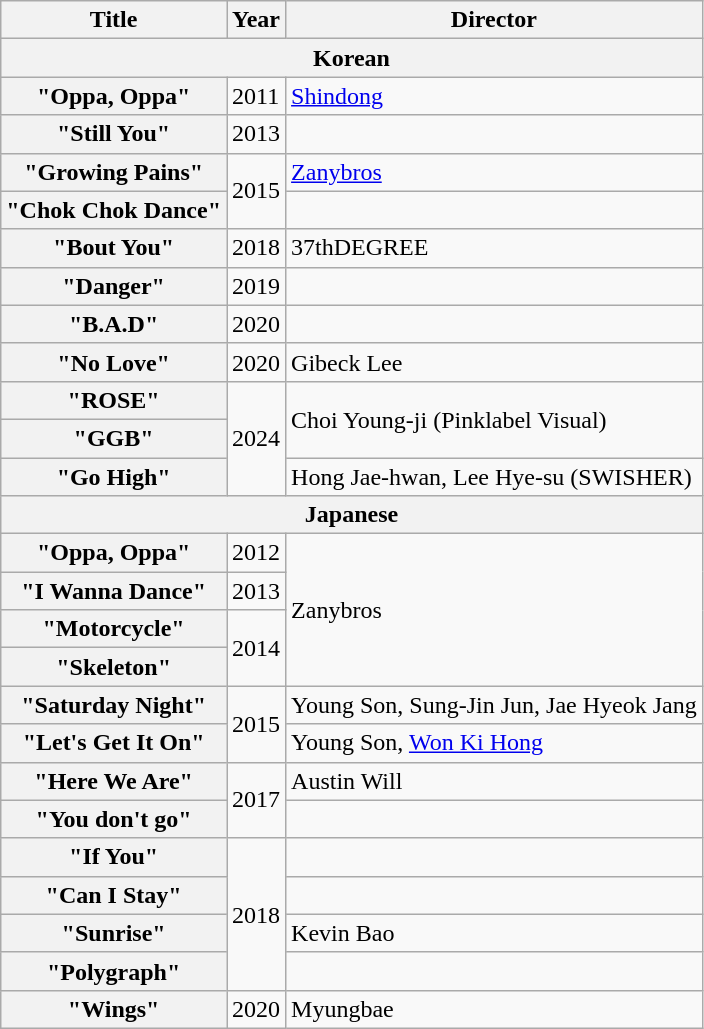<table class="wikitable plainrowheaders">
<tr>
<th>Title</th>
<th>Year</th>
<th>Director</th>
</tr>
<tr>
<th scope="col" colspan="3">Korean</th>
</tr>
<tr>
<th scope=row>"Oppa, Oppa"</th>
<td>2011</td>
<td><a href='#'>Shindong</a></td>
</tr>
<tr>
<th scope=row>"Still You"</th>
<td>2013</td>
<td></td>
</tr>
<tr>
<th scope=row>"Growing Pains"</th>
<td rowspan=2>2015</td>
<td><a href='#'>Zanybros</a></td>
</tr>
<tr>
<th scope=row>"Chok Chok Dance"</th>
<td></td>
</tr>
<tr>
<th scope=row>"Bout You"</th>
<td>2018</td>
<td>37thDEGREE</td>
</tr>
<tr>
<th scope=row>"Danger"</th>
<td>2019</td>
<td></td>
</tr>
<tr>
<th scope=row>"B.A.D"</th>
<td>2020</td>
<td></td>
</tr>
<tr>
<th scope=row>"No Love"</th>
<td>2020</td>
<td>Gibeck Lee</td>
</tr>
<tr>
<th scope="row">"ROSE"</th>
<td rowspan=3>2024</td>
<td rowspan=2>Choi Young-ji (Pinklabel Visual)</td>
</tr>
<tr>
<th scope="row">"GGB"</th>
</tr>
<tr>
<th scope="row">"Go High"</th>
<td>Hong Jae-hwan, Lee Hye-su (SWISHER)</td>
</tr>
<tr>
<th scope="col" colspan="3">Japanese</th>
</tr>
<tr>
<th scope=row>"Oppa, Oppa"</th>
<td>2012</td>
<td rowspan="4">Zanybros</td>
</tr>
<tr>
<th scope=row>"I Wanna Dance"</th>
<td>2013</td>
</tr>
<tr>
<th scope=row>"Motorcycle"</th>
<td rowspan=2>2014</td>
</tr>
<tr>
<th scope=row>"Skeleton"</th>
</tr>
<tr>
<th scope=row>"Saturday Night"</th>
<td rowspan=2>2015</td>
<td>Young Son, Sung-Jin Jun, Jae Hyeok Jang</td>
</tr>
<tr>
<th scope=row>"Let's Get It On"</th>
<td>Young Son, <a href='#'>Won Ki Hong</a></td>
</tr>
<tr>
<th scope=row>"Here We Are"</th>
<td rowspan=2>2017</td>
<td>Austin Will</td>
</tr>
<tr>
<th scope=row>"You don't go"</th>
<td></td>
</tr>
<tr>
<th scope=row>"If You"</th>
<td rowspan="4">2018</td>
<td></td>
</tr>
<tr>
<th scope=row>"Can I Stay"</th>
<td></td>
</tr>
<tr>
<th scope=row>"Sunrise"</th>
<td>Kevin Bao</td>
</tr>
<tr>
<th scope=row>"Polygraph"</th>
<td></td>
</tr>
<tr>
<th scope=row>"Wings"</th>
<td>2020</td>
<td>Myungbae</td>
</tr>
</table>
